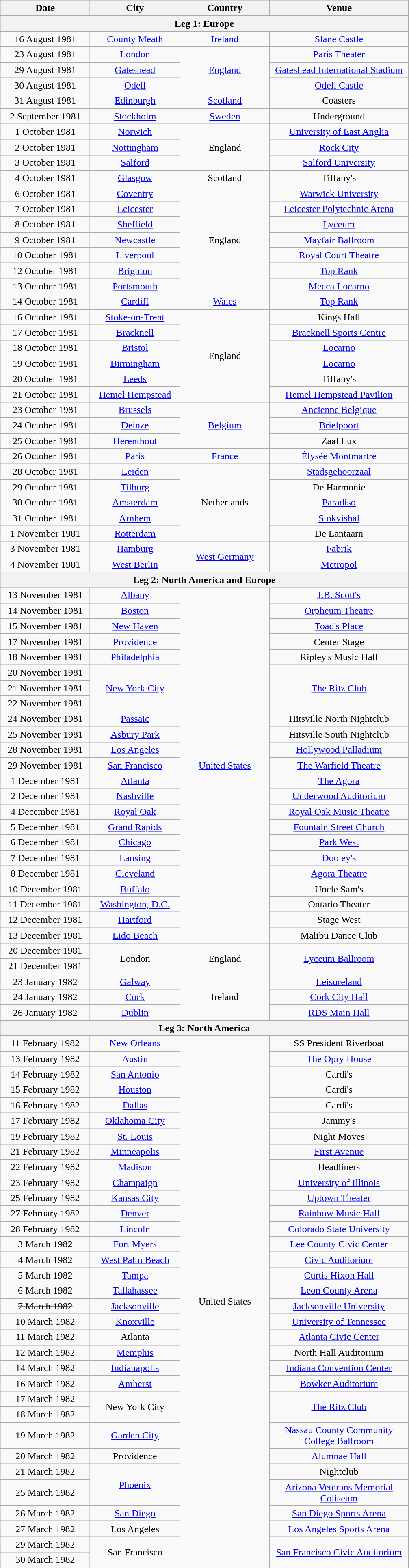<table class="wikitable" style="text-align:center;">
<tr>
<th width="140">Date</th>
<th width="140">City</th>
<th width="140">Country</th>
<th width="220">Venue</th>
</tr>
<tr>
<th colspan="4">Leg 1: Europe</th>
</tr>
<tr>
<td>16 August 1981</td>
<td><a href='#'>County Meath</a></td>
<td><a href='#'>Ireland</a></td>
<td><a href='#'>Slane Castle</a></td>
</tr>
<tr>
<td>23 August 1981</td>
<td><a href='#'>London</a></td>
<td rowspan="3"><a href='#'>England</a></td>
<td><a href='#'>Paris Theater</a></td>
</tr>
<tr>
<td>29 August 1981</td>
<td><a href='#'>Gateshead</a></td>
<td><a href='#'>Gateshead International Stadium</a></td>
</tr>
<tr>
<td>30 August 1981</td>
<td><a href='#'>Odell</a></td>
<td><a href='#'>Odell Castle</a></td>
</tr>
<tr>
<td>31 August 1981</td>
<td><a href='#'>Edinburgh</a></td>
<td><a href='#'>Scotland</a></td>
<td>Coasters</td>
</tr>
<tr>
<td>2 September 1981</td>
<td><a href='#'>Stockholm</a></td>
<td><a href='#'>Sweden</a></td>
<td>Underground</td>
</tr>
<tr>
<td>1 October 1981</td>
<td><a href='#'>Norwich</a></td>
<td rowspan="3">England</td>
<td><a href='#'>University of East Anglia</a></td>
</tr>
<tr>
<td>2 October 1981</td>
<td><a href='#'>Nottingham</a></td>
<td><a href='#'>Rock City</a></td>
</tr>
<tr>
<td>3 October 1981</td>
<td><a href='#'>Salford</a></td>
<td><a href='#'>Salford University</a></td>
</tr>
<tr>
<td>4 October 1981</td>
<td><a href='#'>Glasgow</a></td>
<td>Scotland</td>
<td>Tiffany's</td>
</tr>
<tr>
<td>6 October 1981</td>
<td><a href='#'>Coventry</a></td>
<td rowspan="7">England</td>
<td><a href='#'>Warwick University</a></td>
</tr>
<tr>
<td>7 October 1981</td>
<td><a href='#'>Leicester</a></td>
<td><a href='#'>Leicester Polytechnic Arena</a></td>
</tr>
<tr>
<td>8 October 1981</td>
<td><a href='#'>Sheffield</a></td>
<td><a href='#'>Lyceum</a></td>
</tr>
<tr>
<td>9 October 1981</td>
<td><a href='#'>Newcastle</a></td>
<td><a href='#'>Mayfair Ballroom</a></td>
</tr>
<tr>
<td>10 October 1981</td>
<td><a href='#'>Liverpool</a></td>
<td><a href='#'>Royal Court Theatre</a></td>
</tr>
<tr>
<td>12 October 1981</td>
<td><a href='#'>Brighton</a></td>
<td><a href='#'>Top Rank</a></td>
</tr>
<tr>
<td>13 October 1981</td>
<td><a href='#'>Portsmouth</a></td>
<td><a href='#'>Mecca Locarno</a></td>
</tr>
<tr>
<td>14 October 1981</td>
<td><a href='#'>Cardiff</a></td>
<td><a href='#'>Wales</a></td>
<td><a href='#'>Top Rank</a></td>
</tr>
<tr>
<td>16 October 1981</td>
<td><a href='#'>Stoke-on-Trent</a></td>
<td rowspan="6">England</td>
<td>Kings Hall</td>
</tr>
<tr>
<td>17 October 1981</td>
<td><a href='#'>Bracknell</a></td>
<td><a href='#'>Bracknell Sports Centre</a></td>
</tr>
<tr>
<td>18 October 1981</td>
<td><a href='#'>Bristol</a></td>
<td><a href='#'>Locarno</a></td>
</tr>
<tr>
<td>19 October 1981</td>
<td><a href='#'>Birmingham</a></td>
<td><a href='#'>Locarno</a></td>
</tr>
<tr>
<td>20 October 1981</td>
<td><a href='#'>Leeds</a></td>
<td>Tiffany's</td>
</tr>
<tr>
<td>21 October 1981</td>
<td><a href='#'>Hemel Hempstead</a></td>
<td><a href='#'>Hemel Hempstead Pavilion</a></td>
</tr>
<tr>
<td>23 October 1981</td>
<td><a href='#'>Brussels</a></td>
<td rowspan="3"><a href='#'>Belgium</a></td>
<td><a href='#'>Ancienne Belgique</a></td>
</tr>
<tr>
<td>24 October 1981</td>
<td><a href='#'>Deinze</a></td>
<td><a href='#'>Brielpoort</a></td>
</tr>
<tr>
<td>25 October 1981</td>
<td><a href='#'>Herenthout</a></td>
<td>Zaal Lux</td>
</tr>
<tr>
<td>26 October 1981</td>
<td><a href='#'>Paris</a></td>
<td><a href='#'>France</a></td>
<td><a href='#'>Élysée Montmartre</a></td>
</tr>
<tr>
<td>28 October 1981</td>
<td><a href='#'>Leiden</a></td>
<td rowspan="5">Netherlands</td>
<td><a href='#'>Stadsgehoorzaal</a></td>
</tr>
<tr>
<td>29 October 1981</td>
<td><a href='#'>Tilburg</a></td>
<td>De Harmonie</td>
</tr>
<tr>
<td>30 October 1981</td>
<td><a href='#'>Amsterdam</a></td>
<td><a href='#'>Paradiso</a></td>
</tr>
<tr>
<td>31 October 1981</td>
<td><a href='#'>Arnhem</a></td>
<td><a href='#'>Stokvishal</a></td>
</tr>
<tr>
<td>1 November 1981</td>
<td><a href='#'>Rotterdam</a></td>
<td>De Lantaarn</td>
</tr>
<tr>
<td>3 November 1981</td>
<td><a href='#'>Hamburg</a></td>
<td rowspan="2"><a href='#'>West Germany</a></td>
<td><a href='#'>Fabrik</a></td>
</tr>
<tr>
<td>4 November 1981</td>
<td><a href='#'>West Berlin</a></td>
<td><a href='#'>Metropol</a></td>
</tr>
<tr>
<th colspan="4">Leg 2: North America and Europe</th>
</tr>
<tr>
<td>13 November 1981</td>
<td><a href='#'>Albany</a></td>
<td rowspan="23"><a href='#'>United States</a></td>
<td><a href='#'>J.B. Scott's</a></td>
</tr>
<tr>
<td>14 November 1981</td>
<td><a href='#'>Boston</a></td>
<td><a href='#'>Orpheum Theatre</a></td>
</tr>
<tr>
<td>15 November 1981</td>
<td><a href='#'>New Haven</a></td>
<td><a href='#'>Toad's Place</a></td>
</tr>
<tr>
<td>17 November 1981</td>
<td><a href='#'>Providence</a></td>
<td>Center Stage</td>
</tr>
<tr>
<td>18 November 1981</td>
<td><a href='#'>Philadelphia</a></td>
<td>Ripley's Music Hall</td>
</tr>
<tr>
<td>20 November 1981</td>
<td rowspan="3"><a href='#'>New York City</a></td>
<td rowspan="3"><a href='#'>The Ritz Club</a></td>
</tr>
<tr>
<td>21 November 1981</td>
</tr>
<tr>
<td>22 November 1981</td>
</tr>
<tr>
<td>24 November 1981</td>
<td><a href='#'>Passaic</a></td>
<td>Hitsville North Nightclub</td>
</tr>
<tr>
<td>25 November 1981</td>
<td><a href='#'>Asbury Park</a></td>
<td>Hitsville South Nightclub</td>
</tr>
<tr>
<td>28 November 1981</td>
<td><a href='#'>Los Angeles</a></td>
<td><a href='#'>Hollywood Palladium</a></td>
</tr>
<tr>
<td>29 November 1981</td>
<td><a href='#'>San Francisco</a></td>
<td><a href='#'>The Warfield Theatre</a></td>
</tr>
<tr>
<td>1 December 1981</td>
<td><a href='#'>Atlanta</a></td>
<td><a href='#'>The Agora</a></td>
</tr>
<tr>
<td>2 December 1981</td>
<td><a href='#'>Nashville</a></td>
<td><a href='#'>Underwood Auditorium</a></td>
</tr>
<tr>
<td>4 December 1981</td>
<td><a href='#'>Royal Oak</a></td>
<td><a href='#'>Royal Oak Music Theatre</a></td>
</tr>
<tr>
<td>5 December 1981</td>
<td><a href='#'>Grand Rapids</a></td>
<td><a href='#'>Fountain Street Church</a></td>
</tr>
<tr>
<td>6 December 1981</td>
<td><a href='#'>Chicago</a></td>
<td><a href='#'>Park West</a></td>
</tr>
<tr>
<td>7 December 1981</td>
<td><a href='#'>Lansing</a></td>
<td><a href='#'>Dooley's</a></td>
</tr>
<tr>
<td>8 December 1981</td>
<td><a href='#'>Cleveland</a></td>
<td><a href='#'>Agora Theatre</a></td>
</tr>
<tr>
<td>10 December 1981</td>
<td><a href='#'>Buffalo</a></td>
<td>Uncle Sam's</td>
</tr>
<tr>
<td>11 December 1981</td>
<td><a href='#'>Washington, D.C.</a></td>
<td>Ontario Theater</td>
</tr>
<tr>
<td>12 December 1981</td>
<td><a href='#'>Hartford</a></td>
<td>Stage West</td>
</tr>
<tr>
<td>13 December 1981</td>
<td><a href='#'>Lido Beach</a></td>
<td>Malibu Dance Club</td>
</tr>
<tr>
<td>20 December 1981</td>
<td rowspan="2">London</td>
<td rowspan="2">England</td>
<td rowspan="2"><a href='#'>Lyceum Ballroom</a></td>
</tr>
<tr>
<td>21 December 1981</td>
</tr>
<tr>
<td>23 January 1982</td>
<td><a href='#'>Galway</a></td>
<td rowspan="3">Ireland</td>
<td><a href='#'>Leisureland</a></td>
</tr>
<tr>
<td>24 January 1982</td>
<td><a href='#'>Cork</a></td>
<td><a href='#'>Cork City Hall</a></td>
</tr>
<tr>
<td>26 January 1982</td>
<td><a href='#'>Dublin</a></td>
<td><a href='#'>RDS Main Hall</a></td>
</tr>
<tr>
<th colspan="4">Leg 3: North America</th>
</tr>
<tr>
<td>11 February 1982</td>
<td><a href='#'>New Orleans</a></td>
<td rowspan="33">United States</td>
<td>SS President Riverboat</td>
</tr>
<tr>
<td>13 February 1982</td>
<td><a href='#'>Austin</a></td>
<td><a href='#'>The Opry House</a></td>
</tr>
<tr>
<td>14 February 1982</td>
<td><a href='#'>San Antonio</a></td>
<td>Cardi's</td>
</tr>
<tr>
<td>15 February 1982</td>
<td><a href='#'>Houston</a></td>
<td>Cardi's</td>
</tr>
<tr>
<td>16 February 1982</td>
<td><a href='#'>Dallas</a></td>
<td>Cardi's</td>
</tr>
<tr>
<td>17 February 1982</td>
<td><a href='#'>Oklahoma City</a></td>
<td>Jammy's</td>
</tr>
<tr>
<td>19 February 1982</td>
<td><a href='#'>St. Louis</a></td>
<td>Night Moves</td>
</tr>
<tr>
<td>21 February 1982</td>
<td><a href='#'>Minneapolis</a></td>
<td><a href='#'>First Avenue</a></td>
</tr>
<tr>
<td>22 February 1982</td>
<td><a href='#'>Madison</a></td>
<td>Headliners</td>
</tr>
<tr>
<td>23 February 1982</td>
<td><a href='#'>Champaign</a></td>
<td><a href='#'>University of Illinois</a></td>
</tr>
<tr>
<td>25 February 1982</td>
<td><a href='#'>Kansas City</a></td>
<td><a href='#'>Uptown Theater</a></td>
</tr>
<tr>
<td>27 February 1982</td>
<td><a href='#'>Denver</a></td>
<td><a href='#'>Rainbow Music Hall</a></td>
</tr>
<tr>
<td>28 February 1982</td>
<td><a href='#'>Lincoln</a></td>
<td><a href='#'>Colorado State University</a></td>
</tr>
<tr>
<td>3 March 1982</td>
<td><a href='#'>Fort Myers</a></td>
<td><a href='#'>Lee County Civic Center</a></td>
</tr>
<tr>
<td>4 March 1982</td>
<td><a href='#'>West Palm Beach</a></td>
<td><a href='#'>Civic Auditorium</a></td>
</tr>
<tr>
<td>5 March 1982</td>
<td><a href='#'>Tampa</a></td>
<td><a href='#'>Curtis Hixon Hall</a></td>
</tr>
<tr>
<td>6 March 1982</td>
<td><a href='#'>Tallahassee</a></td>
<td><a href='#'>Leon County Arena</a></td>
</tr>
<tr>
<td><s>7 March 1982</s></td>
<td><a href='#'>Jacksonville</a></td>
<td><a href='#'>Jacksonville University</a></td>
</tr>
<tr>
<td>10 March 1982</td>
<td><a href='#'>Knoxville</a></td>
<td><a href='#'>University of Tennessee</a></td>
</tr>
<tr>
<td>11 March 1982</td>
<td>Atlanta</td>
<td><a href='#'>Atlanta Civic Center</a></td>
</tr>
<tr>
<td>12 March 1982</td>
<td><a href='#'>Memphis</a></td>
<td>North Hall Auditorium</td>
</tr>
<tr>
<td>14 March 1982</td>
<td><a href='#'>Indianapolis</a></td>
<td><a href='#'>Indiana Convention Center</a></td>
</tr>
<tr>
<td>16 March 1982</td>
<td><a href='#'>Amherst</a></td>
<td><a href='#'>Bowker Auditorium</a></td>
</tr>
<tr>
<td>17 March 1982</td>
<td rowspan="2">New York City</td>
<td rowspan="2"><a href='#'>The Ritz Club</a></td>
</tr>
<tr>
<td>18 March 1982</td>
</tr>
<tr>
<td>19 March 1982</td>
<td><a href='#'>Garden City</a></td>
<td><a href='#'>Nassau County Community College Ballroom</a></td>
</tr>
<tr>
<td>20 March 1982</td>
<td>Providence</td>
<td><a href='#'>Alumnae Hall</a></td>
</tr>
<tr>
<td>21 March 1982</td>
<td rowspan="2"><a href='#'>Phoenix</a></td>
<td>Nightclub</td>
</tr>
<tr>
<td>25 March 1982</td>
<td><a href='#'>Arizona Veterans Memorial Coliseum</a></td>
</tr>
<tr>
<td>26 March 1982</td>
<td><a href='#'>San Diego</a></td>
<td><a href='#'>San Diego Sports Arena</a></td>
</tr>
<tr>
<td>27 March 1982</td>
<td>Los Angeles</td>
<td><a href='#'>Los Angeles Sports Arena</a></td>
</tr>
<tr>
<td>29 March 1982</td>
<td rowspan="2">San Francisco</td>
<td rowspan="2"><a href='#'>San Francisco Civic Auditorium</a></td>
</tr>
<tr>
<td>30 March 1982</td>
</tr>
</table>
